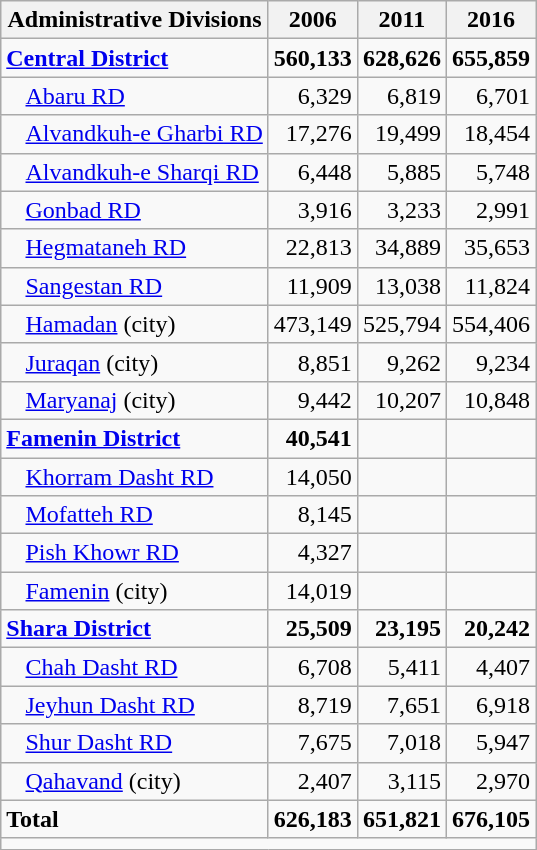<table class="wikitable">
<tr>
<th>Administrative Divisions</th>
<th>2006</th>
<th>2011</th>
<th>2016</th>
</tr>
<tr>
<td><strong><a href='#'>Central District</a></strong></td>
<td style="text-align: right;"><strong>560,133</strong></td>
<td style="text-align: right;"><strong>628,626</strong></td>
<td style="text-align: right;"><strong>655,859</strong></td>
</tr>
<tr>
<td style="padding-left: 1em;"><a href='#'>Abaru RD</a></td>
<td style="text-align: right;">6,329</td>
<td style="text-align: right;">6,819</td>
<td style="text-align: right;">6,701</td>
</tr>
<tr>
<td style="padding-left: 1em;"><a href='#'>Alvandkuh-e Gharbi RD</a></td>
<td style="text-align: right;">17,276</td>
<td style="text-align: right;">19,499</td>
<td style="text-align: right;">18,454</td>
</tr>
<tr>
<td style="padding-left: 1em;"><a href='#'>Alvandkuh-e Sharqi RD</a></td>
<td style="text-align: right;">6,448</td>
<td style="text-align: right;">5,885</td>
<td style="text-align: right;">5,748</td>
</tr>
<tr>
<td style="padding-left: 1em;"><a href='#'>Gonbad RD</a></td>
<td style="text-align: right;">3,916</td>
<td style="text-align: right;">3,233</td>
<td style="text-align: right;">2,991</td>
</tr>
<tr>
<td style="padding-left: 1em;"><a href='#'>Hegmataneh RD</a></td>
<td style="text-align: right;">22,813</td>
<td style="text-align: right;">34,889</td>
<td style="text-align: right;">35,653</td>
</tr>
<tr>
<td style="padding-left: 1em;"><a href='#'>Sangestan RD</a></td>
<td style="text-align: right;">11,909</td>
<td style="text-align: right;">13,038</td>
<td style="text-align: right;">11,824</td>
</tr>
<tr>
<td style="padding-left: 1em;"><a href='#'>Hamadan</a> (city)</td>
<td style="text-align: right;">473,149</td>
<td style="text-align: right;">525,794</td>
<td style="text-align: right;">554,406</td>
</tr>
<tr>
<td style="padding-left: 1em;"><a href='#'>Juraqan</a> (city)</td>
<td style="text-align: right;">8,851</td>
<td style="text-align: right;">9,262</td>
<td style="text-align: right;">9,234</td>
</tr>
<tr>
<td style="padding-left: 1em;"><a href='#'>Maryanaj</a> (city)</td>
<td style="text-align: right;">9,442</td>
<td style="text-align: right;">10,207</td>
<td style="text-align: right;">10,848</td>
</tr>
<tr>
<td><strong><a href='#'>Famenin District</a></strong></td>
<td style="text-align: right;"><strong>40,541</strong></td>
<td style="text-align: right;"></td>
<td style="text-align: right;"></td>
</tr>
<tr>
<td style="padding-left: 1em;"><a href='#'>Khorram Dasht RD</a></td>
<td style="text-align: right;">14,050</td>
<td style="text-align: right;"></td>
<td style="text-align: right;"></td>
</tr>
<tr>
<td style="padding-left: 1em;"><a href='#'>Mofatteh RD</a></td>
<td style="text-align: right;">8,145</td>
<td style="text-align: right;"></td>
<td style="text-align: right;"></td>
</tr>
<tr>
<td style="padding-left: 1em;"><a href='#'>Pish Khowr RD</a></td>
<td style="text-align: right;">4,327</td>
<td style="text-align: right;"></td>
<td style="text-align: right;"></td>
</tr>
<tr>
<td style="padding-left: 1em;"><a href='#'>Famenin</a> (city)</td>
<td style="text-align: right;">14,019</td>
<td style="text-align: right;"></td>
<td style="text-align: right;"></td>
</tr>
<tr>
<td><strong><a href='#'>Shara District</a></strong></td>
<td style="text-align: right;"><strong>25,509</strong></td>
<td style="text-align: right;"><strong>23,195</strong></td>
<td style="text-align: right;"><strong>20,242</strong></td>
</tr>
<tr>
<td style="padding-left: 1em;"><a href='#'>Chah Dasht RD</a></td>
<td style="text-align: right;">6,708</td>
<td style="text-align: right;">5,411</td>
<td style="text-align: right;">4,407</td>
</tr>
<tr>
<td style="padding-left: 1em;"><a href='#'>Jeyhun Dasht RD</a></td>
<td style="text-align: right;">8,719</td>
<td style="text-align: right;">7,651</td>
<td style="text-align: right;">6,918</td>
</tr>
<tr>
<td style="padding-left: 1em;"><a href='#'>Shur Dasht RD</a></td>
<td style="text-align: right;">7,675</td>
<td style="text-align: right;">7,018</td>
<td style="text-align: right;">5,947</td>
</tr>
<tr>
<td style="padding-left: 1em;"><a href='#'>Qahavand</a> (city)</td>
<td style="text-align: right;">2,407</td>
<td style="text-align: right;">3,115</td>
<td style="text-align: right;">2,970</td>
</tr>
<tr>
<td><strong>Total</strong></td>
<td style="text-align: right;"><strong>626,183</strong></td>
<td style="text-align: right;"><strong>651,821</strong></td>
<td style="text-align: right;"><strong>676,105</strong></td>
</tr>
<tr>
<td colspan=4></td>
</tr>
</table>
